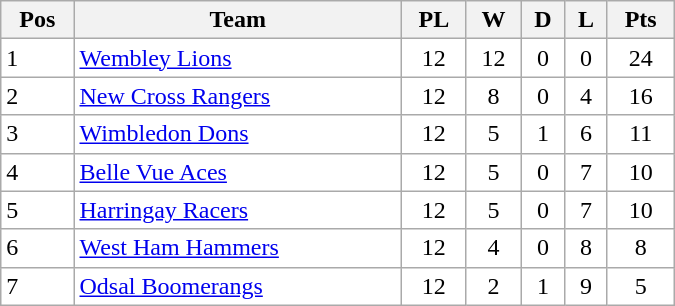<table class=wikitable width="450" style="background:#FFFFFF;">
<tr>
<th>Pos</th>
<th>Team</th>
<th>PL</th>
<th>W</th>
<th>D</th>
<th>L</th>
<th>Pts</th>
</tr>
<tr>
<td>1</td>
<td><a href='#'>Wembley Lions</a></td>
<td align="center">12</td>
<td align="center">12</td>
<td align="center">0</td>
<td align="center">0</td>
<td align="center">24</td>
</tr>
<tr>
<td>2</td>
<td><a href='#'>New Cross Rangers</a></td>
<td align="center">12</td>
<td align="center">8</td>
<td align="center">0</td>
<td align="center">4</td>
<td align="center">16</td>
</tr>
<tr>
<td>3</td>
<td><a href='#'>Wimbledon Dons</a></td>
<td align="center">12</td>
<td align="center">5</td>
<td align="center">1</td>
<td align="center">6</td>
<td align="center">11</td>
</tr>
<tr>
<td>4</td>
<td><a href='#'>Belle Vue Aces</a></td>
<td align="center">12</td>
<td align="center">5</td>
<td align="center">0</td>
<td align="center">7</td>
<td align="center">10</td>
</tr>
<tr>
<td>5</td>
<td><a href='#'>Harringay Racers</a></td>
<td align="center">12</td>
<td align="center">5</td>
<td align="center">0</td>
<td align="center">7</td>
<td align="center">10</td>
</tr>
<tr>
<td>6</td>
<td><a href='#'>West Ham Hammers</a></td>
<td align="center">12</td>
<td align="center">4</td>
<td align="center">0</td>
<td align="center">8</td>
<td align="center">8</td>
</tr>
<tr>
<td>7</td>
<td><a href='#'>Odsal Boomerangs</a></td>
<td align="center">12</td>
<td align="center">2</td>
<td align="center">1</td>
<td align="center">9</td>
<td align="center">5</td>
</tr>
</table>
